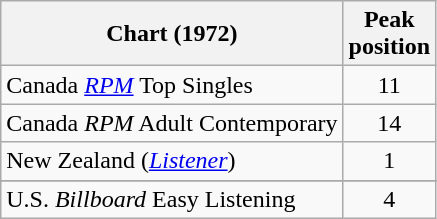<table class="wikitable sortable">
<tr>
<th align="left">Chart (1972)</th>
<th style="text-align:center;">Peak<br>position</th>
</tr>
<tr>
<td align="left">Canada <em><a href='#'>RPM</a></em> Top Singles</td>
<td style="text-align:center;">11</td>
</tr>
<tr>
<td align="left">Canada <em>RPM</em> Adult Contemporary</td>
<td style="text-align:center;">14</td>
</tr>
<tr>
<td>New Zealand (<em><a href='#'>Listener</a></em>)</td>
<td style="text-align:center;">1</td>
</tr>
<tr>
</tr>
<tr>
<td>U.S. <em>Billboard</em> Easy Listening</td>
<td style="text-align:center;">4</td>
</tr>
</table>
